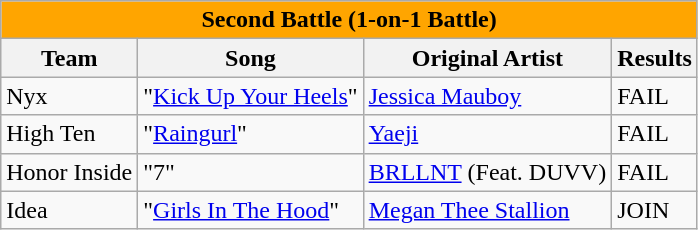<table class="wikitable mw-collapsible mw-collapsed"  style="text-align:center font-size:90%">
<tr>
<th style="background:orange"; colspan="4">Second Battle (1-on-1 Battle)</th>
</tr>
<tr style="background:#f2f2f2;">
<th scope="col">Team</th>
<th scope="col">Song</th>
<th scope="col">Original Artist</th>
<th scope="col">Results</th>
</tr>
<tr>
<td>Nyx</td>
<td>"<a href='#'>Kick Up Your Heels</a>"</td>
<td><a href='#'>Jessica Mauboy</a></td>
<td>FAIL</td>
</tr>
<tr>
<td>High Ten</td>
<td>"<a href='#'>Raingurl</a>"</td>
<td><a href='#'>Yaeji</a></td>
<td>FAIL</td>
</tr>
<tr>
<td>Honor Inside</td>
<td>"7"</td>
<td><a href='#'>BRLLNT</a> (Feat. DUVV)</td>
<td>FAIL</td>
</tr>
<tr>
<td>Idea</td>
<td>"<a href='#'>Girls In The Hood</a>"</td>
<td><a href='#'>Megan Thee Stallion</a></td>
<td>JOIN</td>
</tr>
</table>
